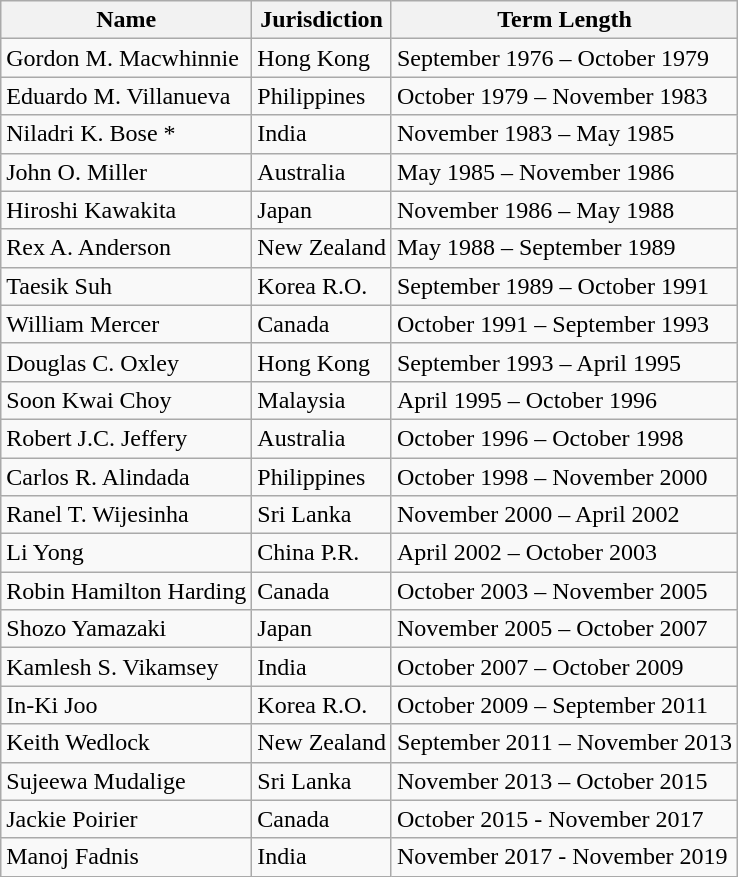<table class="wikitable">
<tr>
<th>Name</th>
<th>Jurisdiction</th>
<th>Term Length</th>
</tr>
<tr>
<td>Gordon M. Macwhinnie</td>
<td>Hong Kong</td>
<td>September 1976 – October 1979</td>
</tr>
<tr>
<td>Eduardo M. Villanueva</td>
<td>Philippines</td>
<td>October 1979 – November 1983</td>
</tr>
<tr>
<td>Niladri K. Bose *</td>
<td>India</td>
<td>November 1983 – May 1985</td>
</tr>
<tr>
<td>John O. Miller</td>
<td>Australia</td>
<td>May 1985 – November 1986</td>
</tr>
<tr>
<td>Hiroshi Kawakita</td>
<td>Japan</td>
<td>November 1986 – May 1988</td>
</tr>
<tr>
<td>Rex A. Anderson</td>
<td>New Zealand</td>
<td>May 1988 – September 1989</td>
</tr>
<tr>
<td>Taesik Suh</td>
<td>Korea R.O.</td>
<td>September 1989 – October 1991</td>
</tr>
<tr>
<td>William Mercer</td>
<td>Canada</td>
<td>October 1991 – September 1993</td>
</tr>
<tr>
<td>Douglas C. Oxley</td>
<td>Hong Kong</td>
<td>September 1993 – April 1995</td>
</tr>
<tr>
<td>Soon Kwai Choy</td>
<td>Malaysia</td>
<td>April 1995 – October 1996</td>
</tr>
<tr>
<td>Robert J.C. Jeffery</td>
<td>Australia</td>
<td>October 1996 – October 1998</td>
</tr>
<tr>
<td>Carlos R. Alindada</td>
<td>Philippines</td>
<td>October 1998 – November 2000</td>
</tr>
<tr>
<td>Ranel T. Wijesinha</td>
<td>Sri Lanka</td>
<td>November 2000 – April 2002</td>
</tr>
<tr>
<td>Li Yong</td>
<td>China P.R.</td>
<td>April 2002 – October 2003</td>
</tr>
<tr>
<td>Robin Hamilton Harding</td>
<td>Canada</td>
<td>October 2003 – November 2005</td>
</tr>
<tr>
<td>Shozo Yamazaki</td>
<td>Japan</td>
<td>November 2005 – October 2007</td>
</tr>
<tr>
<td>Kamlesh S. Vikamsey</td>
<td>India</td>
<td>October 2007 – October 2009</td>
</tr>
<tr>
<td>In-Ki Joo</td>
<td>Korea R.O.</td>
<td>October 2009 – September 2011</td>
</tr>
<tr>
<td>Keith Wedlock</td>
<td>New Zealand</td>
<td>September 2011 – November 2013</td>
</tr>
<tr>
<td>Sujeewa Mudalige</td>
<td>Sri Lanka</td>
<td>November 2013 – October 2015</td>
</tr>
<tr>
<td>Jackie Poirier</td>
<td>Canada</td>
<td>October 2015 - November 2017</td>
</tr>
<tr>
<td>Manoj Fadnis</td>
<td>India</td>
<td>November 2017 - November 2019</td>
</tr>
</table>
